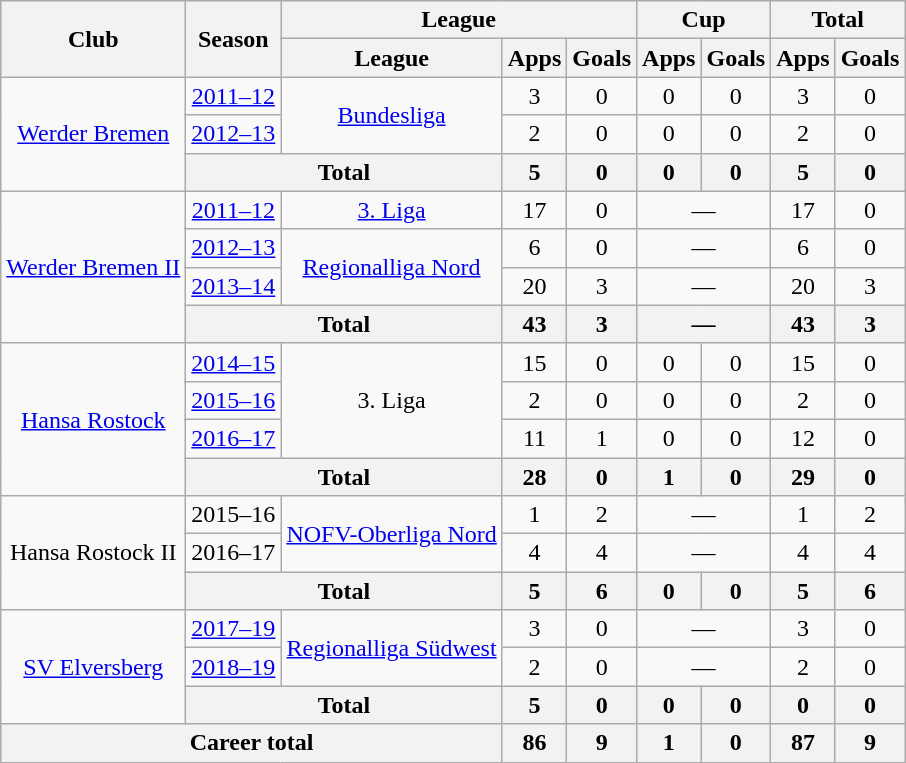<table class="wikitable" style="text-align:center">
<tr>
<th rowspan="2">Club</th>
<th rowspan="2">Season</th>
<th colspan="3">League</th>
<th colspan="2">Cup</th>
<th colspan="2">Total</th>
</tr>
<tr>
<th>League</th>
<th>Apps</th>
<th>Goals</th>
<th>Apps</th>
<th>Goals</th>
<th>Apps</th>
<th>Goals</th>
</tr>
<tr>
<td rowspan="3"><a href='#'>Werder Bremen</a></td>
<td><a href='#'>2011–12</a></td>
<td rowspan="2"><a href='#'>Bundesliga</a></td>
<td>3</td>
<td>0</td>
<td>0</td>
<td>0</td>
<td>3</td>
<td>0</td>
</tr>
<tr>
<td><a href='#'>2012–13</a></td>
<td>2</td>
<td>0</td>
<td>0</td>
<td>0</td>
<td>2</td>
<td>0</td>
</tr>
<tr>
<th colspan="2">Total</th>
<th>5</th>
<th>0</th>
<th>0</th>
<th>0</th>
<th>5</th>
<th>0</th>
</tr>
<tr>
<td rowspan="4"><a href='#'>Werder Bremen II</a></td>
<td><a href='#'>2011–12</a></td>
<td><a href='#'>3. Liga</a></td>
<td>17</td>
<td>0</td>
<td colspan="2">—</td>
<td>17</td>
<td>0</td>
</tr>
<tr>
<td><a href='#'>2012–13</a></td>
<td rowspan="2"><a href='#'>Regionalliga Nord</a></td>
<td>6</td>
<td>0</td>
<td colspan="2">—</td>
<td>6</td>
<td>0</td>
</tr>
<tr>
<td><a href='#'>2013–14</a></td>
<td>20</td>
<td>3</td>
<td colspan="2">—</td>
<td>20</td>
<td>3</td>
</tr>
<tr>
<th colspan="2">Total</th>
<th>43</th>
<th>3</th>
<th colspan="2">—</th>
<th>43</th>
<th>3</th>
</tr>
<tr>
<td rowspan="4"><a href='#'>Hansa Rostock</a></td>
<td><a href='#'>2014–15</a></td>
<td rowspan="3">3. Liga</td>
<td>15</td>
<td>0</td>
<td>0</td>
<td>0</td>
<td>15</td>
<td>0</td>
</tr>
<tr>
<td><a href='#'>2015–16</a></td>
<td>2</td>
<td>0</td>
<td>0</td>
<td>0</td>
<td>2</td>
<td>0</td>
</tr>
<tr>
<td><a href='#'>2016–17</a></td>
<td>11</td>
<td>1</td>
<td>0</td>
<td>0</td>
<td>12</td>
<td>0</td>
</tr>
<tr>
<th colspan="2">Total</th>
<th>28</th>
<th>0</th>
<th>1</th>
<th>0</th>
<th>29</th>
<th>0</th>
</tr>
<tr>
<td rowspan="3">Hansa Rostock II</td>
<td>2015–16</td>
<td rowspan="2"><a href='#'>NOFV-Oberliga Nord</a></td>
<td>1</td>
<td>2</td>
<td colspan="2">—</td>
<td>1</td>
<td>2</td>
</tr>
<tr>
<td>2016–17</td>
<td>4</td>
<td>4</td>
<td colspan="2">—</td>
<td>4</td>
<td>4</td>
</tr>
<tr>
<th colspan="2">Total</th>
<th>5</th>
<th>6</th>
<th>0</th>
<th>0</th>
<th>5</th>
<th>6</th>
</tr>
<tr>
<td rowspan="3"><a href='#'>SV Elversberg</a></td>
<td><a href='#'>2017–19</a></td>
<td rowspan="2"><a href='#'>Regionalliga Südwest</a></td>
<td>3</td>
<td>0</td>
<td colspan="2">—</td>
<td>3</td>
<td>0</td>
</tr>
<tr>
<td><a href='#'>2018–19</a></td>
<td>2</td>
<td>0</td>
<td colspan="2">—</td>
<td>2</td>
<td>0</td>
</tr>
<tr>
<th colspan="2">Total</th>
<th>5</th>
<th>0</th>
<th>0</th>
<th>0</th>
<th>0</th>
<th>0</th>
</tr>
<tr>
<th colspan="3">Career total</th>
<th>86</th>
<th>9</th>
<th>1</th>
<th>0</th>
<th>87</th>
<th>9</th>
</tr>
</table>
